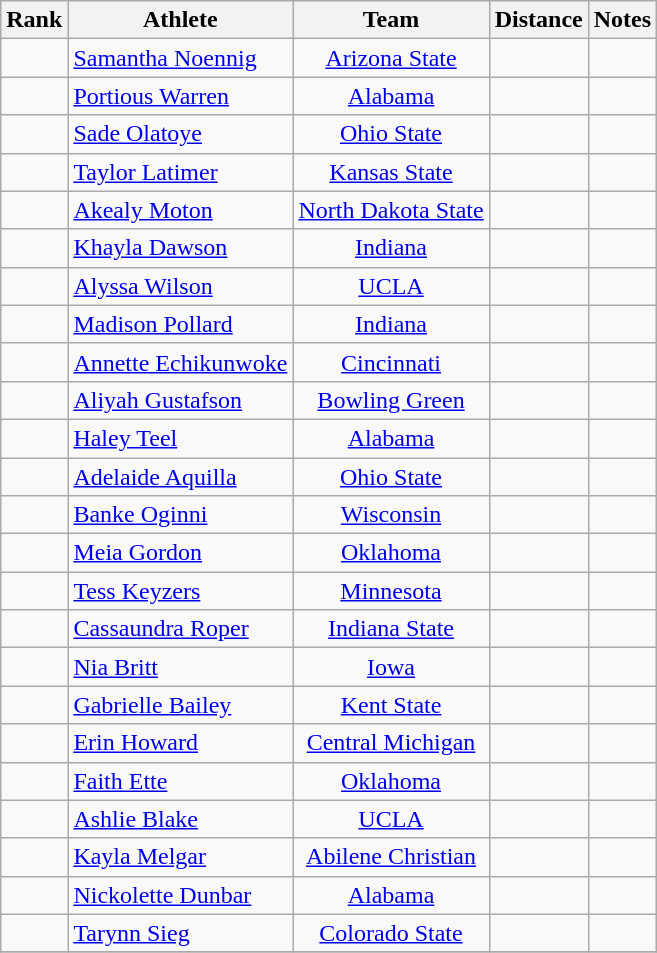<table class="wikitable sortable" style="text-align:center">
<tr>
<th>Rank</th>
<th>Athlete</th>
<th>Team</th>
<th>Distance</th>
<th>Notes</th>
</tr>
<tr>
<td></td>
<td align=left> <a href='#'>Samantha Noennig</a></td>
<td><a href='#'>Arizona State</a></td>
<td></td>
<td></td>
</tr>
<tr>
<td></td>
<td align=left> <a href='#'>Portious Warren</a></td>
<td><a href='#'>Alabama</a></td>
<td></td>
<td></td>
</tr>
<tr>
<td></td>
<td align=left> <a href='#'>Sade Olatoye</a></td>
<td><a href='#'>Ohio State</a></td>
<td></td>
<td></td>
</tr>
<tr>
<td></td>
<td align=left> <a href='#'>Taylor Latimer</a></td>
<td><a href='#'>Kansas State</a></td>
<td></td>
<td></td>
</tr>
<tr>
<td></td>
<td align=left> <a href='#'>Akealy Moton</a></td>
<td><a href='#'>North Dakota State</a></td>
<td></td>
<td></td>
</tr>
<tr>
<td></td>
<td align=left> <a href='#'>Khayla Dawson</a></td>
<td><a href='#'>Indiana</a></td>
<td></td>
<td></td>
</tr>
<tr>
<td></td>
<td align=left> <a href='#'>Alyssa Wilson</a></td>
<td><a href='#'>UCLA</a></td>
<td></td>
<td></td>
</tr>
<tr>
<td></td>
<td align=left> <a href='#'>Madison Pollard</a></td>
<td><a href='#'>Indiana</a></td>
<td></td>
<td></td>
</tr>
<tr>
<td></td>
<td align=left> <a href='#'>Annette Echikunwoke</a></td>
<td><a href='#'>Cincinnati</a></td>
<td></td>
<td></td>
</tr>
<tr>
<td></td>
<td align=left> <a href='#'>Aliyah Gustafson</a></td>
<td><a href='#'>Bowling Green</a></td>
<td></td>
<td></td>
</tr>
<tr>
<td></td>
<td align=left> <a href='#'>Haley Teel</a></td>
<td><a href='#'>Alabama</a></td>
<td></td>
<td></td>
</tr>
<tr>
<td></td>
<td align=left> <a href='#'>Adelaide Aquilla</a></td>
<td><a href='#'>Ohio State</a></td>
<td></td>
<td></td>
</tr>
<tr>
<td></td>
<td align=left> <a href='#'>Banke Oginni</a></td>
<td><a href='#'>Wisconsin</a></td>
<td></td>
<td></td>
</tr>
<tr>
<td></td>
<td align=left> <a href='#'>Meia Gordon</a></td>
<td><a href='#'>Oklahoma</a></td>
<td></td>
<td></td>
</tr>
<tr>
<td></td>
<td align=left> <a href='#'>Tess Keyzers</a></td>
<td><a href='#'>Minnesota</a></td>
<td></td>
<td></td>
</tr>
<tr>
<td></td>
<td align=left> <a href='#'>Cassaundra Roper</a></td>
<td><a href='#'>Indiana State</a></td>
<td></td>
<td></td>
</tr>
<tr>
<td></td>
<td align=left> <a href='#'>Nia Britt</a></td>
<td><a href='#'>Iowa</a></td>
<td></td>
<td></td>
</tr>
<tr>
<td></td>
<td align=left> <a href='#'>Gabrielle Bailey</a></td>
<td><a href='#'>Kent State</a></td>
<td></td>
<td></td>
</tr>
<tr>
<td></td>
<td align=left> <a href='#'>Erin Howard</a></td>
<td><a href='#'>Central Michigan</a></td>
<td></td>
<td></td>
</tr>
<tr>
<td></td>
<td align=left> <a href='#'>Faith Ette</a></td>
<td><a href='#'>Oklahoma</a></td>
<td></td>
<td></td>
</tr>
<tr>
<td></td>
<td align=left> <a href='#'>Ashlie Blake</a></td>
<td><a href='#'>UCLA</a></td>
<td></td>
<td></td>
</tr>
<tr>
<td></td>
<td align=left> <a href='#'>Kayla Melgar</a></td>
<td><a href='#'>Abilene Christian</a></td>
<td></td>
<td></td>
</tr>
<tr>
<td></td>
<td align=left> <a href='#'>Nickolette Dunbar</a></td>
<td><a href='#'>Alabama</a></td>
<td></td>
<td></td>
</tr>
<tr>
<td></td>
<td align=left> <a href='#'>Tarynn Sieg</a></td>
<td><a href='#'>Colorado State</a></td>
<td></td>
<td></td>
</tr>
<tr>
</tr>
</table>
